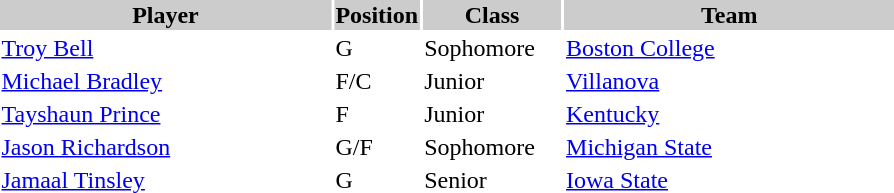<table style="width:600px" "border:'1' 'solid' 'gray'">
<tr>
<th bgcolor="#CCCCCC" style="width:40%">Player</th>
<th bgcolor="#CCCCCC" style="width:4%">Position</th>
<th bgcolor="#CCCCCC" style="width:16%">Class</th>
<th bgcolor="#CCCCCC" style="width:40%">Team</th>
</tr>
<tr>
<td><a href='#'>Troy Bell</a></td>
<td>G</td>
<td>Sophomore</td>
<td><a href='#'>Boston College</a></td>
</tr>
<tr>
<td><a href='#'>Michael Bradley</a></td>
<td>F/C</td>
<td>Junior</td>
<td><a href='#'>Villanova</a></td>
</tr>
<tr>
<td><a href='#'>Tayshaun Prince</a></td>
<td>F</td>
<td>Junior</td>
<td><a href='#'>Kentucky</a></td>
</tr>
<tr>
<td><a href='#'>Jason Richardson</a></td>
<td>G/F</td>
<td>Sophomore</td>
<td><a href='#'>Michigan State</a></td>
</tr>
<tr>
<td><a href='#'>Jamaal Tinsley</a></td>
<td>G</td>
<td>Senior</td>
<td><a href='#'>Iowa State</a></td>
</tr>
</table>
